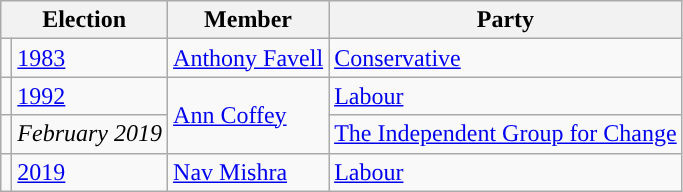<table class="wikitable">
<tr>
<th colspan="2">Election</th>
<th>Member</th>
<th>Party</th>
</tr>
<tr>
<td style="color:inherit;background-color: "></td>
<td><a href='#'>1983</a></td>
<td><a href='#'>Anthony Favell</a></td>
<td><a href='#'>Conservative</a></td>
</tr>
<tr>
<td style="color:inherit;background-color: "></td>
<td><a href='#'>1992</a></td>
<td rowspan="2"><a href='#'>Ann Coffey</a></td>
<td><a href='#'>Labour</a></td>
</tr>
<tr>
<td style="color:inherit;background-color: "></td>
<td><em>February 2019</em></td>
<td><a href='#'>The Independent Group for Change</a></td>
</tr>
<tr>
<td style="color:inherit;background-color: "></td>
<td><a href='#'>2019</a></td>
<td><a href='#'>Nav Mishra</a></td>
<td><a href='#'>Labour</a></td>
</tr>
</table>
